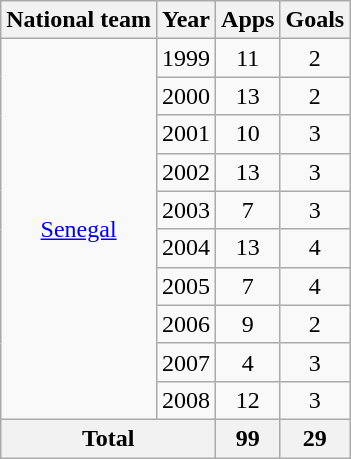<table class="wikitable" style="text-align:center">
<tr>
<th>National team</th>
<th>Year</th>
<th>Apps</th>
<th>Goals</th>
</tr>
<tr>
<td rowspan="10"><a href='#'>Senegal</a></td>
<td>1999</td>
<td>11</td>
<td>2</td>
</tr>
<tr>
<td>2000</td>
<td>13</td>
<td>2</td>
</tr>
<tr>
<td>2001</td>
<td>10</td>
<td>3</td>
</tr>
<tr>
<td>2002</td>
<td>13</td>
<td>3</td>
</tr>
<tr>
<td>2003</td>
<td>7</td>
<td>3</td>
</tr>
<tr>
<td>2004</td>
<td>13</td>
<td>4</td>
</tr>
<tr>
<td>2005</td>
<td>7</td>
<td>4</td>
</tr>
<tr>
<td>2006</td>
<td>9</td>
<td>2</td>
</tr>
<tr>
<td>2007</td>
<td>4</td>
<td>3</td>
</tr>
<tr>
<td>2008</td>
<td>12</td>
<td>3</td>
</tr>
<tr>
<th colspan="2">Total</th>
<th>99</th>
<th>29</th>
</tr>
</table>
